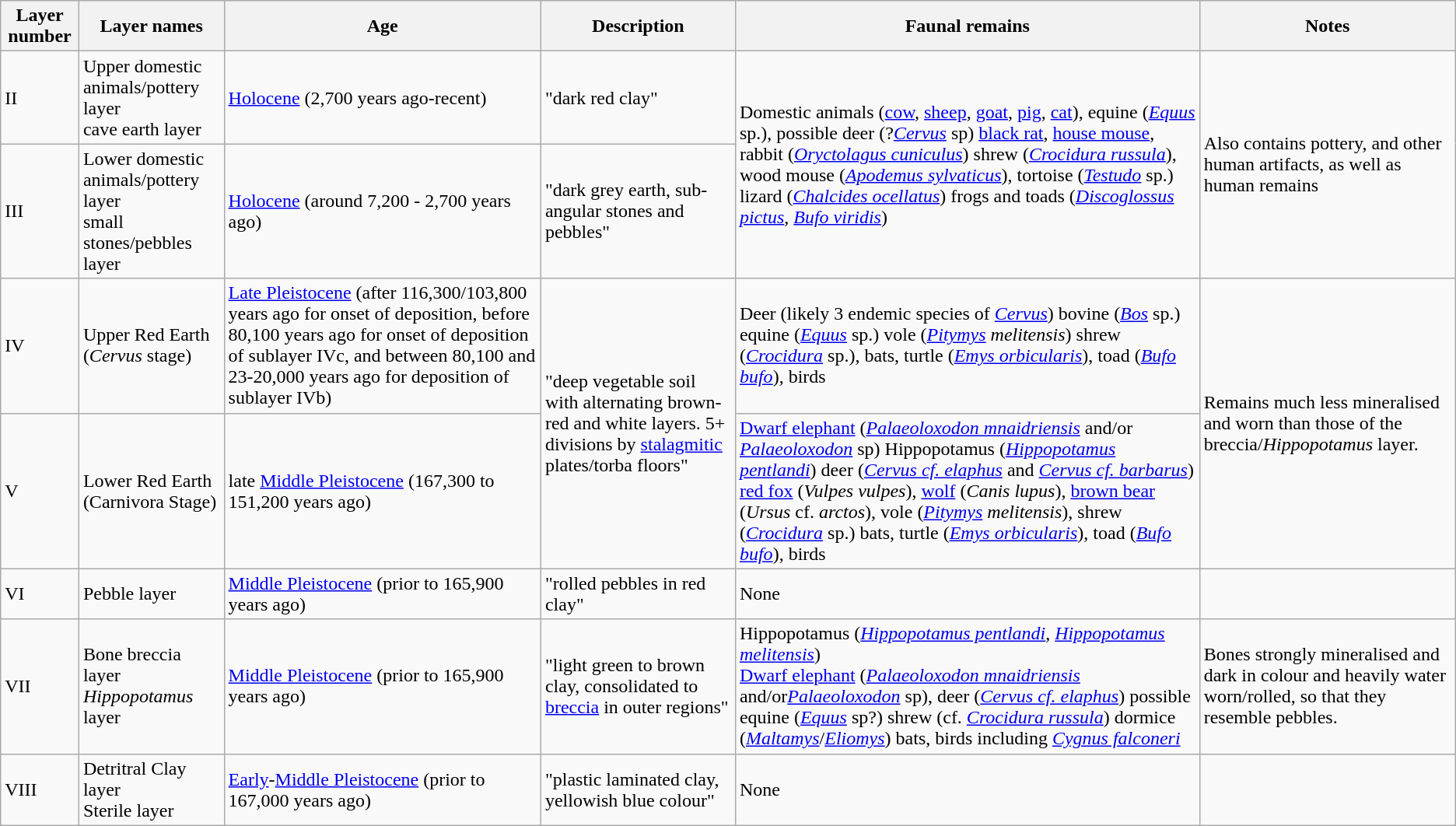<table class="wikitable">
<tr>
<th>Layer number</th>
<th>Layer names</th>
<th>Age</th>
<th>Description</th>
<th>Faunal remains</th>
<th>Notes</th>
</tr>
<tr>
<td>II</td>
<td>Upper domestic animals/pottery layer<br>cave earth layer</td>
<td><a href='#'>Holocene</a>  (2,700 years ago-recent)</td>
<td>"dark red clay"</td>
<td rowspan="2">Domestic animals (<a href='#'>cow</a>, <a href='#'>sheep</a>, <a href='#'>goat</a>, <a href='#'>pig</a>, <a href='#'>cat</a>), equine (<em><a href='#'>Equus</a></em> sp.), possible deer (?<em><a href='#'>Cervus</a></em> sp) <a href='#'>black rat</a>, <a href='#'>house mouse</a>, rabbit (<em><a href='#'>Oryctolagus cuniculus</a></em>) shrew (<em><a href='#'>Crocidura russula</a></em>), wood mouse (<em><a href='#'>Apodemus sylvaticus</a></em>), tortoise (<em><a href='#'>Testudo</a></em> sp.) lizard (<em><a href='#'>Chalcides ocellatus</a></em>) frogs and toads (<em><a href='#'>Discoglossus pictus</a></em>, <em><a href='#'>Bufo viridis</a></em>)</td>
<td rowspan="2">Also contains pottery, and other human artifacts, as well as human remains</td>
</tr>
<tr>
<td>III</td>
<td>Lower domestic animals/pottery layer<br>small stones/pebbles layer</td>
<td><a href='#'>Holocene</a> (around 7,200 - 2,700 years ago)</td>
<td>"dark grey earth, sub-angular stones and pebbles"</td>
</tr>
<tr>
<td>IV</td>
<td>Upper Red Earth<br>(<em>Cervus</em> stage)</td>
<td><a href='#'>Late Pleistocene</a> (after 116,300/103,800 years ago for onset of deposition, before 80,100 years ago for onset of deposition of sublayer IVc, and between 80,100 and 23-20,000 years ago for deposition of sublayer IVb)</td>
<td rowspan="2">"deep vegetable soil with alternating brown-red and white layers. 5+ divisions by <a href='#'>stalagmitic</a> plates/torba floors"</td>
<td>Deer (likely 3 endemic species of <em><a href='#'>Cervus</a></em>) bovine (<em><a href='#'>Bos</a></em> sp.) equine (<em><a href='#'>Equus</a></em> sp.) vole (<em><a href='#'>Pitymys</a> melitensis</em>) shrew (<em><a href='#'>Crocidura</a></em> sp.), bats, turtle (<em><a href='#'>Emys orbicularis</a></em>), toad (<em><a href='#'>Bufo bufo</a></em>), birds</td>
<td rowspan="2">Remains much less mineralised and worn than those of the breccia/<em>Hippopotamus</em> layer.</td>
</tr>
<tr>
<td>V</td>
<td>Lower Red Earth<br>(Carnivora Stage)</td>
<td>late <a href='#'>Middle Pleistocene</a> (167,300 to 151,200 years ago)</td>
<td><a href='#'>Dwarf elephant</a> (<a href='#'><em>Palaeoloxodon mnaidriensis</em></a> and/or <em><a href='#'>Palaeoloxodon</a></em> sp) Hippopotamus (<em><a href='#'>Hippopotamus pentlandi</a></em>) deer (<em><a href='#'>Cervus cf. elaphus</a></em> and <em><a href='#'>Cervus cf. barbarus</a></em>) <a href='#'>red fox</a> (<em>Vulpes vulpes</em>), <a href='#'>wolf</a> (<em>Canis lupus</em>), <a href='#'>brown bear</a> (<em>Ursus</em> cf. <em>arctos</em>), vole (<em><a href='#'>Pitymys</a> melitensis</em>), shrew (<em><a href='#'>Crocidura</a></em> sp.) bats, turtle (<em><a href='#'>Emys orbicularis</a></em>), toad (<em><a href='#'>Bufo bufo</a></em>), birds</td>
</tr>
<tr>
<td>VI</td>
<td>Pebble layer</td>
<td><a href='#'>Middle Pleistocene</a> (prior to 165,900 years ago)</td>
<td>"rolled pebbles in red clay"</td>
<td>None</td>
<td></td>
</tr>
<tr>
<td>VII</td>
<td>Bone breccia layer<br><em>Hippopotamus</em> layer</td>
<td><a href='#'>Middle Pleistocene</a> (prior to 165,900 years ago)</td>
<td>"light green to brown clay, consolidated to <a href='#'>breccia</a> in outer regions"</td>
<td>Hippopotamus (<em><a href='#'>Hippopotamus pentlandi</a></em>, <em><a href='#'>Hippopotamus melitensis</a></em>)<br><a href='#'>Dwarf elephant</a> (<a href='#'><em>Palaeoloxodon mnaidriensis</em></a> and/or<em><a href='#'>Palaeoloxodon</a></em> sp), deer (<em><a href='#'>Cervus cf. elaphus</a></em>) possible equine (<em><a href='#'>Equus</a></em> sp?) shrew (cf. <em><a href='#'>Crocidura russula</a></em>) dormice (<em><a href='#'>Maltamys</a></em>/<em><a href='#'>Eliomys</a></em>) bats, birds including <em><a href='#'>Cygnus falconeri</a></em></td>
<td>Bones strongly mineralised and dark in colour and heavily water worn/rolled, so that they resemble pebbles.</td>
</tr>
<tr>
<td>VIII</td>
<td>Detritral Clay layer<br>Sterile layer</td>
<td><a href='#'>Early</a>-<a href='#'>Middle Pleistocene</a> (prior to 167,000 years ago)</td>
<td>"plastic laminated clay, yellowish blue colour"</td>
<td>None</td>
<td></td>
</tr>
</table>
